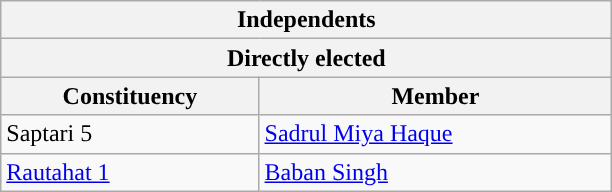<table role="presentation" class="wikitable mw-collapsible mw-collapsed">
<tr>
<th colspan="2" style="width: 300pt; background:">Independents</th>
</tr>
<tr>
<th colspan="2">Directly elected</th>
</tr>
<tr>
<th>Constituency</th>
<th>Member</th>
</tr>
<tr>
<td>Saptari 5</td>
<td><a href='#'>Sadrul Miya Haque</a></td>
</tr>
<tr>
<td><a href='#'>Rautahat 1</a></td>
<td><a href='#'>Baban Singh</a></td>
</tr>
</table>
